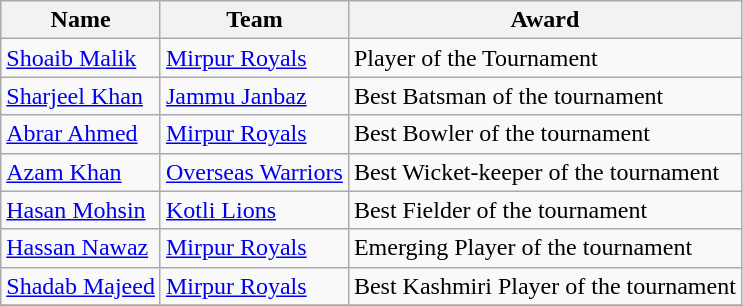<table class="wikitable">
<tr>
<th>Name</th>
<th>Team</th>
<th>Award</th>
</tr>
<tr>
<td><a href='#'>Shoaib Malik</a></td>
<td><a href='#'>Mirpur Royals</a></td>
<td>Player of the Tournament</td>
</tr>
<tr>
<td><a href='#'>Sharjeel Khan</a></td>
<td><a href='#'>Jammu Janbaz</a></td>
<td>Best Batsman of the tournament</td>
</tr>
<tr>
<td><a href='#'>Abrar Ahmed</a></td>
<td><a href='#'>Mirpur Royals</a></td>
<td>Best Bowler of the tournament</td>
</tr>
<tr>
<td><a href='#'>Azam Khan</a></td>
<td><a href='#'>Overseas Warriors</a></td>
<td>Best Wicket-keeper of the tournament</td>
</tr>
<tr>
<td><a href='#'>Hasan Mohsin</a></td>
<td><a href='#'>Kotli Lions</a></td>
<td>Best Fielder of the tournament</td>
</tr>
<tr>
<td><a href='#'>Hassan Nawaz</a></td>
<td><a href='#'>Mirpur Royals</a></td>
<td>Emerging Player of the tournament</td>
</tr>
<tr>
<td><a href='#'>Shadab Majeed</a></td>
<td><a href='#'>Mirpur Royals</a></td>
<td>Best Kashmiri Player of the tournament</td>
</tr>
<tr>
</tr>
</table>
